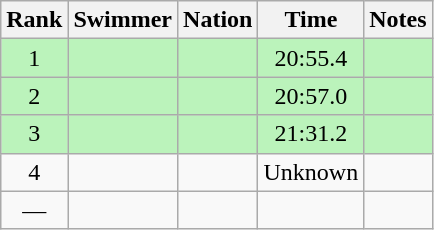<table class="wikitable sortable" style="text-align:center">
<tr>
<th>Rank</th>
<th>Swimmer</th>
<th>Nation</th>
<th>Time</th>
<th>Notes</th>
</tr>
<tr style="background:#bbf3bb;">
<td>1</td>
<td align=left></td>
<td align=left></td>
<td>20:55.4</td>
<td></td>
</tr>
<tr style="background:#bbf3bb;">
<td>2</td>
<td align=left></td>
<td align=left></td>
<td>20:57.0</td>
<td></td>
</tr>
<tr style="background:#bbf3bb;">
<td>3</td>
<td align=left></td>
<td align=left></td>
<td>21:31.2</td>
<td></td>
</tr>
<tr>
<td>4</td>
<td align=left></td>
<td align=left></td>
<td>Unknown</td>
<td></td>
</tr>
<tr>
<td>—</td>
<td align=left></td>
<td align=left></td>
<td></td>
<td></td>
</tr>
</table>
